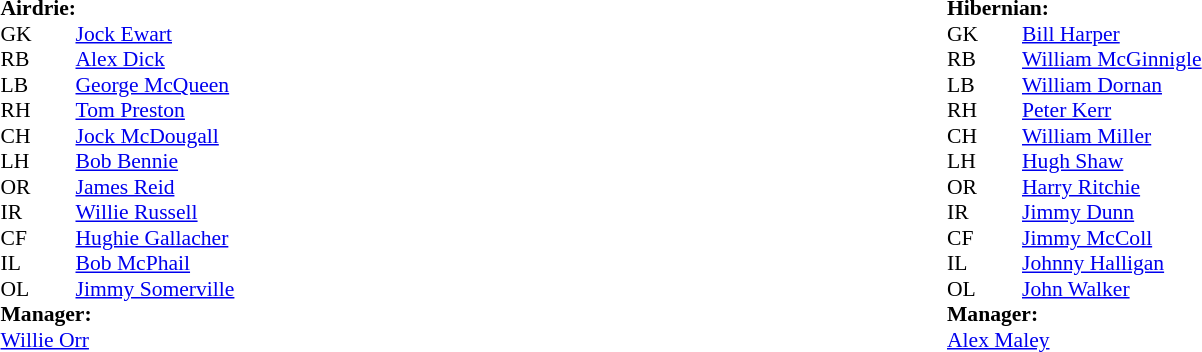<table width="100%">
<tr>
<td valign="top" width="50%"><br><table style="font-size: 90%" cellspacing="0" cellpadding="0">
<tr>
<td colspan="4"><strong>Airdrie:</strong></td>
</tr>
<tr>
<th width="25"></th>
<th width="25"></th>
</tr>
<tr>
<td>GK</td>
<td></td>
<td> <a href='#'>Jock Ewart</a></td>
</tr>
<tr>
<td>RB</td>
<td></td>
<td> <a href='#'>Alex Dick</a></td>
</tr>
<tr>
<td>LB</td>
<td></td>
<td> <a href='#'>George McQueen</a></td>
</tr>
<tr>
<td>RH</td>
<td></td>
<td> <a href='#'>Tom Preston</a></td>
</tr>
<tr>
<td>CH</td>
<td></td>
<td> <a href='#'>Jock McDougall</a></td>
</tr>
<tr>
<td>LH</td>
<td></td>
<td> <a href='#'>Bob Bennie</a></td>
</tr>
<tr>
<td>OR</td>
<td></td>
<td> <a href='#'>James Reid</a></td>
</tr>
<tr>
<td>IR</td>
<td></td>
<td> <a href='#'>Willie Russell</a></td>
</tr>
<tr>
<td>CF</td>
<td></td>
<td> <a href='#'>Hughie Gallacher</a></td>
</tr>
<tr>
<td>IL</td>
<td></td>
<td> <a href='#'>Bob McPhail</a></td>
</tr>
<tr>
<td>OL</td>
<td></td>
<td> <a href='#'>Jimmy Somerville</a></td>
</tr>
<tr>
<td colspan=4><strong>Manager:</strong></td>
</tr>
<tr>
<td colspan="4"> <a href='#'>Willie Orr</a></td>
</tr>
</table>
</td>
<td valign="top" width="50%"><br><table style="font-size: 90%" cellspacing="0" cellpadding="0">
<tr>
<td colspan="4"><strong>Hibernian:</strong></td>
</tr>
<tr>
<th width="25"></th>
<th width="25"></th>
</tr>
<tr>
<td>GK</td>
<td></td>
<td> <a href='#'>Bill Harper</a></td>
</tr>
<tr>
<td>RB</td>
<td></td>
<td> <a href='#'>William McGinnigle</a></td>
</tr>
<tr>
<td>LB</td>
<td></td>
<td> <a href='#'>William Dornan</a></td>
</tr>
<tr>
<td>RH</td>
<td></td>
<td> <a href='#'>Peter Kerr</a></td>
</tr>
<tr>
<td>CH</td>
<td></td>
<td> <a href='#'>William Miller</a></td>
</tr>
<tr>
<td>LH</td>
<td></td>
<td> <a href='#'>Hugh Shaw</a></td>
</tr>
<tr>
<td>OR</td>
<td></td>
<td> <a href='#'>Harry Ritchie</a></td>
</tr>
<tr>
<td>IR</td>
<td></td>
<td> <a href='#'>Jimmy Dunn</a></td>
</tr>
<tr>
<td>CF</td>
<td></td>
<td> <a href='#'>Jimmy McColl</a></td>
</tr>
<tr>
<td>IL</td>
<td></td>
<td> <a href='#'>Johnny Halligan</a></td>
</tr>
<tr>
<td>OL</td>
<td></td>
<td> <a href='#'>John Walker</a></td>
</tr>
<tr>
<td colspan=4><strong>Manager:</strong></td>
</tr>
<tr>
<td colspan="4"> <a href='#'>Alex Maley</a></td>
</tr>
</table>
</td>
</tr>
</table>
